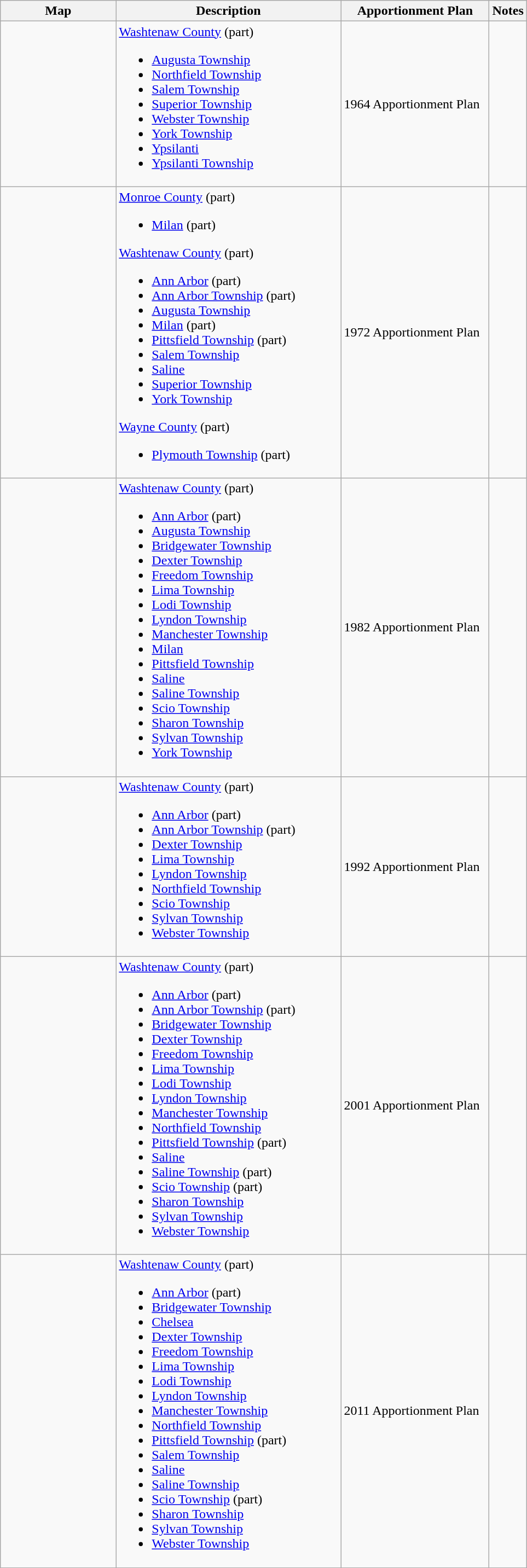<table class="wikitable sortable">
<tr>
<th style="width:100pt;">Map</th>
<th style="width:200pt;">Description</th>
<th style="width:130pt;">Apportionment Plan</th>
<th style="width:15pt;">Notes</th>
</tr>
<tr>
<td></td>
<td><a href='#'>Washtenaw County</a> (part)<br><ul><li><a href='#'>Augusta Township</a></li><li><a href='#'>Northfield Township</a></li><li><a href='#'>Salem Township</a></li><li><a href='#'>Superior Township</a></li><li><a href='#'>Webster Township</a></li><li><a href='#'>York Township</a></li><li><a href='#'>Ypsilanti</a></li><li><a href='#'>Ypsilanti Township</a></li></ul></td>
<td>1964 Apportionment Plan</td>
<td></td>
</tr>
<tr>
<td></td>
<td><a href='#'>Monroe County</a> (part)<br><ul><li><a href='#'>Milan</a> (part)</li></ul><a href='#'>Washtenaw County</a> (part)<ul><li><a href='#'>Ann Arbor</a> (part)</li><li><a href='#'>Ann Arbor Township</a> (part)</li><li><a href='#'>Augusta Township</a></li><li><a href='#'>Milan</a> (part)</li><li><a href='#'>Pittsfield Township</a> (part)</li><li><a href='#'>Salem Township</a></li><li><a href='#'>Saline</a></li><li><a href='#'>Superior Township</a></li><li><a href='#'>York Township</a></li></ul><a href='#'>Wayne County</a> (part)<ul><li><a href='#'>Plymouth Township</a> (part)</li></ul></td>
<td>1972 Apportionment Plan</td>
<td></td>
</tr>
<tr>
<td></td>
<td><a href='#'>Washtenaw County</a> (part)<br><ul><li><a href='#'>Ann Arbor</a> (part)</li><li><a href='#'>Augusta Township</a></li><li><a href='#'>Bridgewater Township</a></li><li><a href='#'>Dexter Township</a></li><li><a href='#'>Freedom Township</a></li><li><a href='#'>Lima Township</a></li><li><a href='#'>Lodi Township</a></li><li><a href='#'>Lyndon Township</a></li><li><a href='#'>Manchester Township</a></li><li><a href='#'>Milan</a></li><li><a href='#'>Pittsfield Township</a></li><li><a href='#'>Saline</a></li><li><a href='#'>Saline Township</a></li><li><a href='#'>Scio Township</a></li><li><a href='#'>Sharon Township</a></li><li><a href='#'>Sylvan Township</a></li><li><a href='#'>York Township</a></li></ul></td>
<td>1982 Apportionment Plan</td>
<td></td>
</tr>
<tr>
<td></td>
<td><a href='#'>Washtenaw County</a> (part)<br><ul><li><a href='#'>Ann Arbor</a> (part)</li><li><a href='#'>Ann Arbor Township</a> (part)</li><li><a href='#'>Dexter Township</a></li><li><a href='#'>Lima Township</a></li><li><a href='#'>Lyndon Township</a></li><li><a href='#'>Northfield Township</a></li><li><a href='#'>Scio Township</a></li><li><a href='#'>Sylvan Township</a></li><li><a href='#'>Webster Township</a></li></ul></td>
<td>1992 Apportionment Plan</td>
<td></td>
</tr>
<tr>
<td></td>
<td><a href='#'>Washtenaw County</a> (part)<br><ul><li><a href='#'>Ann Arbor</a> (part)</li><li><a href='#'>Ann Arbor Township</a> (part)</li><li><a href='#'>Bridgewater Township</a></li><li><a href='#'>Dexter Township</a></li><li><a href='#'>Freedom Township</a></li><li><a href='#'>Lima Township</a></li><li><a href='#'>Lodi Township</a></li><li><a href='#'>Lyndon Township</a></li><li><a href='#'>Manchester Township</a></li><li><a href='#'>Northfield Township</a></li><li><a href='#'>Pittsfield Township</a> (part)</li><li><a href='#'>Saline</a></li><li><a href='#'>Saline Township</a> (part)</li><li><a href='#'>Scio Township</a> (part)</li><li><a href='#'>Sharon Township</a></li><li><a href='#'>Sylvan Township</a></li><li><a href='#'>Webster Township</a></li></ul></td>
<td>2001 Apportionment Plan</td>
<td></td>
</tr>
<tr>
<td></td>
<td><a href='#'>Washtenaw County</a> (part)<br><ul><li><a href='#'>Ann Arbor</a> (part)</li><li><a href='#'>Bridgewater Township</a></li><li><a href='#'>Chelsea</a></li><li><a href='#'>Dexter Township</a></li><li><a href='#'>Freedom Township</a></li><li><a href='#'>Lima Township</a></li><li><a href='#'>Lodi Township</a></li><li><a href='#'>Lyndon Township</a></li><li><a href='#'>Manchester Township</a></li><li><a href='#'>Northfield Township</a></li><li><a href='#'>Pittsfield Township</a> (part)</li><li><a href='#'>Salem Township</a></li><li><a href='#'>Saline</a></li><li><a href='#'>Saline Township</a></li><li><a href='#'>Scio Township</a> (part)</li><li><a href='#'>Sharon Township</a></li><li><a href='#'>Sylvan Township</a></li><li><a href='#'>Webster Township</a></li></ul></td>
<td>2011 Apportionment Plan</td>
<td></td>
</tr>
<tr>
</tr>
</table>
